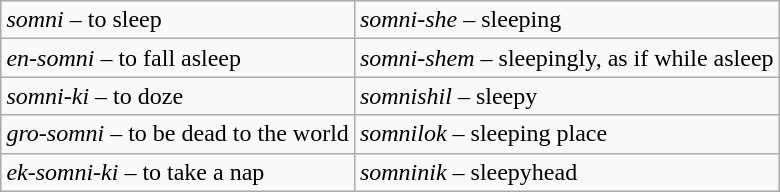<table class="wikitable" style="margin: 0 auto;">
<tr>
<td><em>somni</em> – to sleep</td>
<td><em>somni-she</em> – sleeping</td>
</tr>
<tr>
<td><em>en-somni</em> – to fall asleep</td>
<td><em>somni-shem</em> – sleepingly, as if while asleep</td>
</tr>
<tr>
<td><em>somni-ki</em> – to doze</td>
<td><em>somnishil</em> – sleepy</td>
</tr>
<tr>
<td><em>gro-somni</em> – to be dead to the world</td>
<td><em>somnilok</em> – sleeping place</td>
</tr>
<tr>
<td><em>ek-somni-ki</em> – to take a nap</td>
<td><em>somninik</em> – sleepyhead</td>
</tr>
</table>
